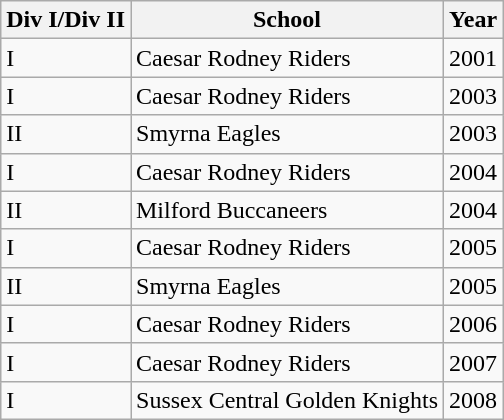<table class="wikitable" style="float:left;">
<tr style="white-space:nowrap;">
<th>Div I/Div II</th>
<th>School</th>
<th>Year</th>
</tr>
<tr>
<td>I</td>
<td>Caesar Rodney Riders</td>
<td>2001</td>
</tr>
<tr>
<td>I</td>
<td>Caesar Rodney Riders</td>
<td>2003</td>
</tr>
<tr>
<td>II</td>
<td>Smyrna Eagles</td>
<td>2003</td>
</tr>
<tr>
<td>I</td>
<td>Caesar Rodney Riders</td>
<td>2004</td>
</tr>
<tr>
<td>II</td>
<td>Milford Buccaneers</td>
<td>2004</td>
</tr>
<tr>
<td>I</td>
<td>Caesar Rodney Riders</td>
<td>2005</td>
</tr>
<tr>
<td>II</td>
<td>Smyrna Eagles</td>
<td>2005</td>
</tr>
<tr>
<td>I</td>
<td>Caesar Rodney Riders</td>
<td>2006</td>
</tr>
<tr>
<td>I</td>
<td>Caesar Rodney Riders</td>
<td>2007</td>
</tr>
<tr>
<td>I</td>
<td>Sussex Central Golden Knights</td>
<td>2008</td>
</tr>
</table>
